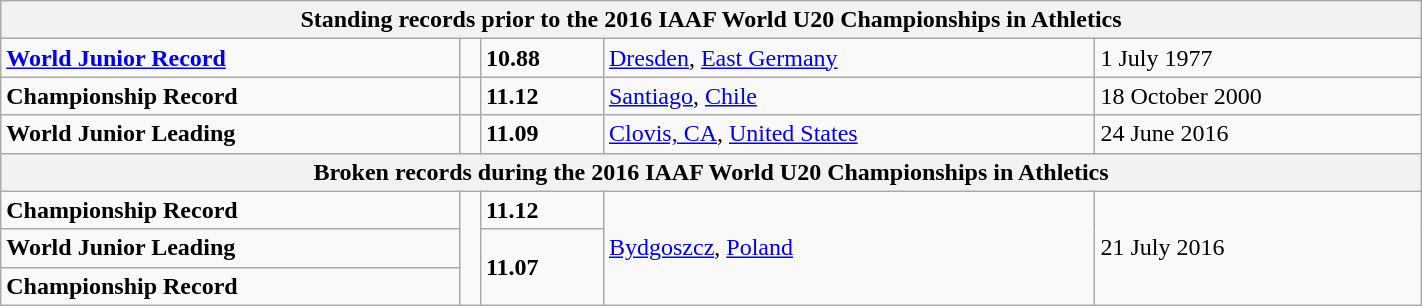<table class="wikitable" width=75%>
<tr>
<th colspan="5">Standing records prior to the 2016 IAAF World U20 Championships in Athletics</th>
</tr>
<tr>
<td><strong><a href='#'>World Junior Record</a></strong></td>
<td></td>
<td><strong>10.88</strong></td>
<td><a href='#'>Dresden</a>, <a href='#'>East Germany</a></td>
<td>1 July 1977</td>
</tr>
<tr>
<td><strong>Championship Record</strong></td>
<td></td>
<td><strong>11.12</strong></td>
<td><a href='#'>Santiago</a>, <a href='#'>Chile</a></td>
<td>18 October 2000</td>
</tr>
<tr>
<td><strong>World Junior Leading</strong></td>
<td></td>
<td><strong>11.09</strong></td>
<td><a href='#'>Clovis, CA</a>, <a href='#'>United States</a></td>
<td>24 June 2016</td>
</tr>
<tr>
<th colspan="5">Broken records during the 2016 IAAF World U20 Championships in Athletics</th>
</tr>
<tr>
<td><strong>Championship Record</strong></td>
<td rowspan=3></td>
<td><strong>11.12</strong></td>
<td rowspan=3><a href='#'>Bydgoszcz</a>, <a href='#'>Poland</a></td>
<td rowspan=3>21 July 2016</td>
</tr>
<tr>
<td><strong>World Junior Leading</strong></td>
<td rowspan=2><strong>11.07</strong></td>
</tr>
<tr>
<td><strong>Championship Record</strong></td>
</tr>
</table>
